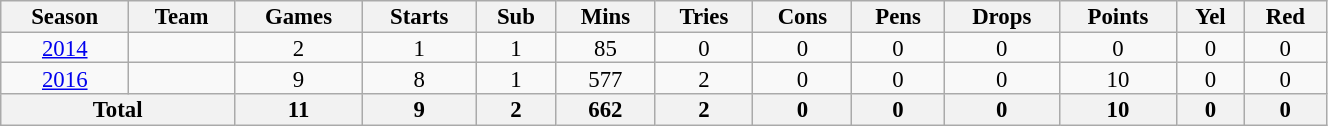<table class="wikitable" style="text-align:center; line-height:90%; font-size:95%; width:70%;">
<tr>
<th>Season</th>
<th>Team</th>
<th>Games</th>
<th>Starts</th>
<th>Sub</th>
<th>Mins</th>
<th>Tries</th>
<th>Cons</th>
<th>Pens</th>
<th>Drops</th>
<th>Points</th>
<th>Yel</th>
<th>Red</th>
</tr>
<tr>
<td><a href='#'>2014</a></td>
<td></td>
<td>2</td>
<td>1</td>
<td>1</td>
<td>85</td>
<td>0</td>
<td>0</td>
<td>0</td>
<td>0</td>
<td>0</td>
<td>0</td>
<td>0</td>
</tr>
<tr>
<td><a href='#'>2016</a></td>
<td></td>
<td>9</td>
<td>8</td>
<td>1</td>
<td>577</td>
<td>2</td>
<td>0</td>
<td>0</td>
<td>0</td>
<td>10</td>
<td>0</td>
<td>0</td>
</tr>
<tr>
<th colspan="2">Total</th>
<th>11</th>
<th>9</th>
<th>2</th>
<th>662</th>
<th>2</th>
<th>0</th>
<th>0</th>
<th>0</th>
<th>10</th>
<th>0</th>
<th>0</th>
</tr>
</table>
